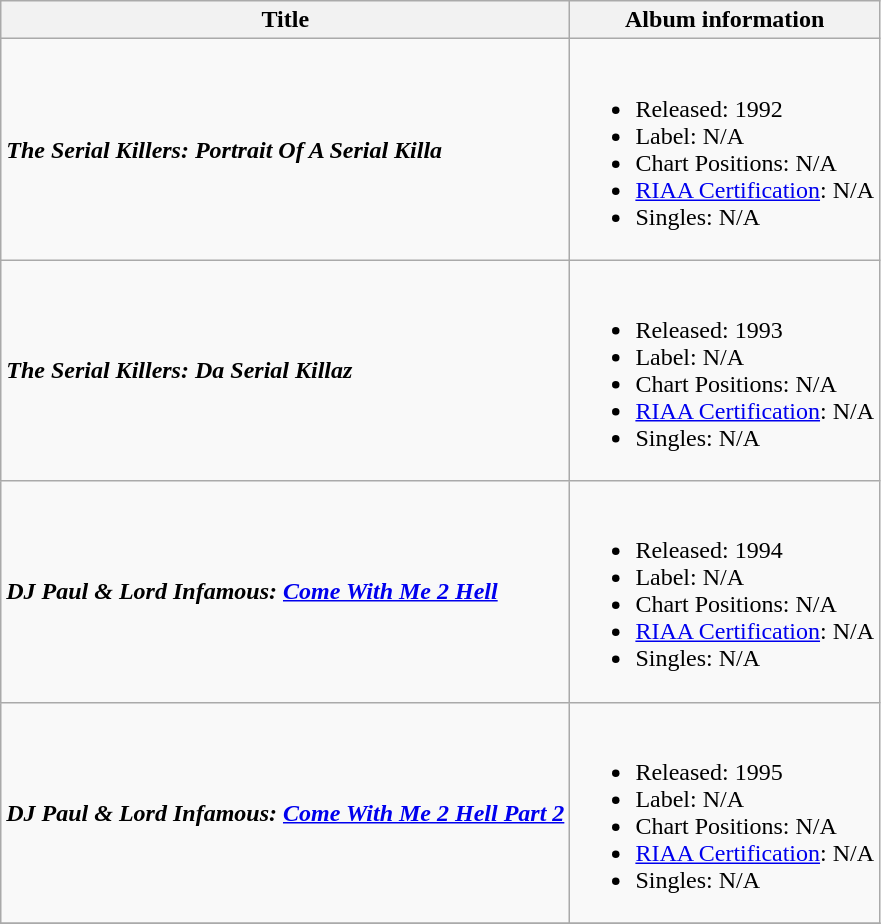<table class="wikitable">
<tr>
<th align="center">Title</th>
<th align="center">Album information</th>
</tr>
<tr>
<td align="left"><strong><em>The Serial Killers: Portrait Of A Serial Killa</em></strong></td>
<td align="left"><br><ul><li>Released: 1992</li><li>Label: N/A</li><li>Chart Positions: N/A</li><li><a href='#'>RIAA Certification</a>: N/A</li><li>Singles: N/A</li></ul></td>
</tr>
<tr>
<td align="left"><strong><em>The Serial Killers: Da Serial Killaz</em></strong></td>
<td align="left"><br><ul><li>Released: 1993</li><li>Label: N/A</li><li>Chart Positions: N/A</li><li><a href='#'>RIAA Certification</a>: N/A</li><li>Singles: N/A</li></ul></td>
</tr>
<tr>
<td align="left"><strong><em>DJ Paul & Lord Infamous: <a href='#'>Come With Me 2 Hell</a></em></strong></td>
<td align="left"><br><ul><li>Released: 1994</li><li>Label: N/A</li><li>Chart Positions: N/A</li><li><a href='#'>RIAA Certification</a>: N/A</li><li>Singles: N/A</li></ul></td>
</tr>
<tr>
<td align="left"><strong><em>DJ Paul & Lord Infamous: <a href='#'>Come With Me 2 Hell Part 2</a></em></strong></td>
<td align="left"><br><ul><li>Released: 1995</li><li>Label: N/A</li><li>Chart Positions: N/A</li><li><a href='#'>RIAA Certification</a>: N/A</li><li>Singles: N/A</li></ul></td>
</tr>
<tr>
</tr>
</table>
